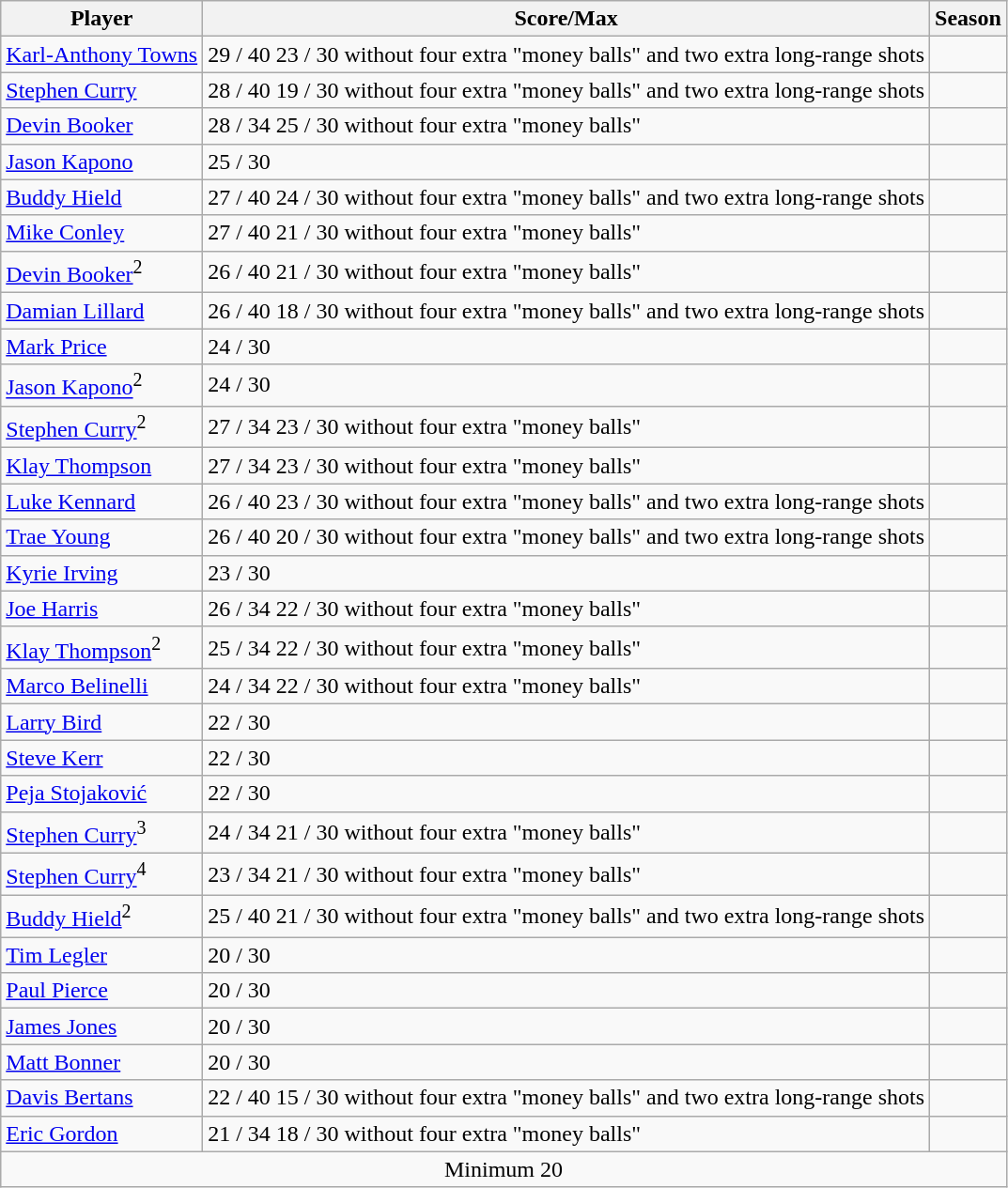<table class="wikitable">
<tr>
<th>Player</th>
<th>Score/Max</th>
<th>Season</th>
</tr>
<tr>
<td><a href='#'>Karl-Anthony Towns</a></td>
<td>29 / 40 23 / 30 without four extra "money balls" and two extra long-range shots</td>
<td></td>
</tr>
<tr>
<td><a href='#'>Stephen Curry</a></td>
<td>28 / 40 19 / 30 without four extra "money balls" and two extra long-range shots</td>
<td></td>
</tr>
<tr>
<td><a href='#'>Devin Booker</a></td>
<td>28 / 34 25 / 30 without four extra "money balls"</td>
<td></td>
</tr>
<tr>
<td><a href='#'>Jason Kapono</a></td>
<td>25 / 30</td>
<td></td>
</tr>
<tr>
<td><a href='#'>Buddy Hield</a></td>
<td>27 / 40 24 / 30 without four extra "money balls" and two extra long-range shots</td>
<td><br></td>
</tr>
<tr>
<td><a href='#'>Mike Conley</a></td>
<td>27 / 40 21 / 30 without four extra "money balls"</td>
<td></td>
</tr>
<tr>
<td><a href='#'>Devin Booker</a><sup>2</sup></td>
<td>26 / 40 21 / 30 without four extra "money balls"</td>
<td></td>
</tr>
<tr>
<td><a href='#'>Damian Lillard</a></td>
<td>26 / 40 18 / 30 without four extra "money balls"  and two extra long-range shots</td>
<td></td>
</tr>
<tr>
<td><a href='#'>Mark Price</a></td>
<td>24 / 30</td>
<td></td>
</tr>
<tr>
<td><a href='#'>Jason Kapono</a><sup>2</sup></td>
<td>24 / 30</td>
<td></td>
</tr>
<tr>
<td><a href='#'>Stephen Curry</a><sup>2</sup></td>
<td>27 / 34 23 / 30 without four extra "money balls"</td>
<td></td>
</tr>
<tr>
<td><a href='#'>Klay Thompson</a></td>
<td>27 / 34 23 / 30 without four extra "money balls"</td>
<td></td>
</tr>
<tr>
<td><a href='#'>Luke Kennard</a></td>
<td>26 / 40 23 / 30 without four extra "money balls" and two extra long-range shots</td>
<td><br></td>
</tr>
<tr>
<td><a href='#'>Trae Young</a></td>
<td>26 / 40 20 / 30 without four extra "money balls"  and two extra long-range shots</td>
<td><br></td>
</tr>
<tr>
<td><a href='#'>Kyrie Irving</a></td>
<td>23 / 30</td>
<td></td>
</tr>
<tr>
<td><a href='#'>Joe Harris</a></td>
<td>26 / 34 22 / 30 without four extra "money balls"</td>
<td></td>
</tr>
<tr>
<td><a href='#'>Klay Thompson</a><sup>2</sup></td>
<td>25 / 34 22 / 30 without four extra "money balls"</td>
<td></td>
</tr>
<tr>
<td><a href='#'>Marco Belinelli</a></td>
<td>24 / 34 22 / 30 without four extra "money balls"</td>
<td></td>
</tr>
<tr>
<td><a href='#'>Larry Bird</a></td>
<td>22 / 30</td>
<td></td>
</tr>
<tr>
<td><a href='#'>Steve Kerr</a></td>
<td>22 / 30</td>
<td></td>
</tr>
<tr>
<td><a href='#'>Peja Stojaković</a></td>
<td>22 / 30</td>
<td></td>
</tr>
<tr>
<td><a href='#'>Stephen Curry</a><sup>3</sup></td>
<td>24 / 34 21 / 30 without four extra "money balls"</td>
<td></td>
</tr>
<tr>
<td><a href='#'>Stephen Curry</a><sup>4</sup></td>
<td>23 / 34 21 / 30 without four extra "money balls"</td>
<td></td>
</tr>
<tr>
<td><a href='#'>Buddy Hield</a><sup>2</sup></td>
<td>25 / 40 21 / 30 without four extra "money balls"  and two extra long-range shots</td>
<td></td>
</tr>
<tr>
<td><a href='#'>Tim Legler</a></td>
<td>20 / 30</td>
<td></td>
</tr>
<tr>
<td><a href='#'>Paul Pierce</a></td>
<td>20 / 30</td>
<td></td>
</tr>
<tr>
<td><a href='#'>James Jones</a></td>
<td>20 / 30</td>
<td></td>
</tr>
<tr>
<td><a href='#'>Matt Bonner</a></td>
<td>20 / 30</td>
<td></td>
</tr>
<tr>
<td><a href='#'>Davis Bertans</a></td>
<td>22 / 40 15 / 30 without four extra "money balls"  and two extra long-range shots</td>
<td></td>
</tr>
<tr>
<td><a href='#'>Eric Gordon</a></td>
<td>21 / 34 18 / 30 without four extra "money balls"</td>
<td></td>
</tr>
<tr>
<td colspan=3 style="text-align:center;">Minimum 20</td>
</tr>
</table>
